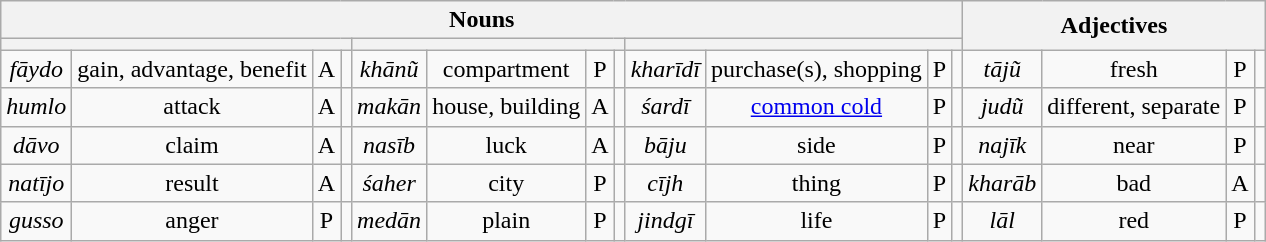<table class="wikitable" style="text-align:center">
<tr>
<th colspan="12">Nouns</th>
<th rowspan="2" colspan="12">Adjectives</th>
</tr>
<tr>
<th colspan="4"></th>
<th colspan="4"></th>
<th colspan="4"></th>
</tr>
<tr>
<td><em>fāydo</em></td>
<td>gain, advantage, benefit</td>
<td>A</td>
<td></td>
<td><em>khānũ</em></td>
<td>compartment</td>
<td>P</td>
<td></td>
<td><em>kharīdī</em></td>
<td>purchase(s), shopping</td>
<td>P</td>
<td></td>
<td><em>tājũ</em></td>
<td>fresh</td>
<td>P</td>
<td></td>
</tr>
<tr>
<td><em>humlo</em></td>
<td>attack</td>
<td>A</td>
<td></td>
<td><em>makān</em></td>
<td>house, building</td>
<td>A</td>
<td></td>
<td><em>śardī</em></td>
<td><a href='#'>common cold</a></td>
<td>P</td>
<td></td>
<td><em>judũ</em></td>
<td>different, separate</td>
<td>P</td>
<td></td>
</tr>
<tr>
<td><em>dāvo</em></td>
<td>claim</td>
<td>A</td>
<td></td>
<td><em>nasīb</em></td>
<td>luck</td>
<td>A</td>
<td></td>
<td><em>bāju</em></td>
<td>side</td>
<td>P</td>
<td></td>
<td><em>najīk</em></td>
<td>near</td>
<td>P</td>
<td></td>
</tr>
<tr>
<td><em>natījo</em></td>
<td>result</td>
<td>A</td>
<td></td>
<td><em>śaher</em></td>
<td>city</td>
<td>P</td>
<td></td>
<td><em>cījh</em></td>
<td>thing</td>
<td>P</td>
<td></td>
<td><em>kharāb</em></td>
<td>bad</td>
<td>A</td>
<td></td>
</tr>
<tr>
<td><em>gusso</em></td>
<td>anger</td>
<td>P</td>
<td></td>
<td><em>medān</em></td>
<td>plain</td>
<td>P</td>
<td></td>
<td><em>jindgī</em></td>
<td>life</td>
<td>P</td>
<td></td>
<td><em>lāl</em></td>
<td>red</td>
<td>P</td>
<td></td>
</tr>
</table>
